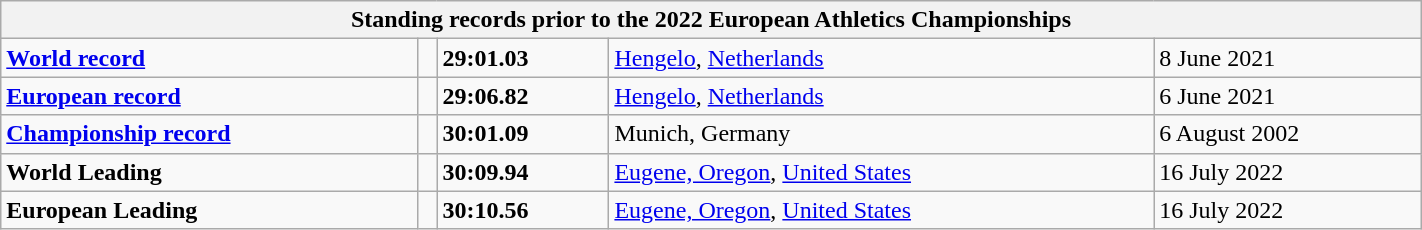<table class="wikitable" width=75%>
<tr>
<th colspan="5">Standing records prior to the 2022 European Athletics Championships</th>
</tr>
<tr>
<td><strong><a href='#'>World record</a></strong></td>
<td></td>
<td><strong>29:01.03</strong></td>
<td><a href='#'>Hengelo</a>, <a href='#'>Netherlands</a></td>
<td>8 June 2021</td>
</tr>
<tr>
<td><strong><a href='#'>European record</a></strong></td>
<td></td>
<td><strong>29:06.82</strong></td>
<td><a href='#'>Hengelo</a>, <a href='#'>Netherlands</a></td>
<td>6 June 2021</td>
</tr>
<tr>
<td><strong><a href='#'>Championship record</a></strong></td>
<td></td>
<td><strong>30:01.09</strong></td>
<td>Munich, Germany</td>
<td>6 August 2002</td>
</tr>
<tr>
<td><strong>World Leading</strong></td>
<td></td>
<td><strong> 30:09.94 </strong></td>
<td><a href='#'>Eugene, Oregon</a>, <a href='#'>United States</a></td>
<td>16 July 2022</td>
</tr>
<tr>
<td><strong>European Leading</strong></td>
<td></td>
<td><strong> 30:10.56 </strong></td>
<td><a href='#'>Eugene, Oregon</a>, <a href='#'>United States</a></td>
<td>16 July 2022</td>
</tr>
</table>
